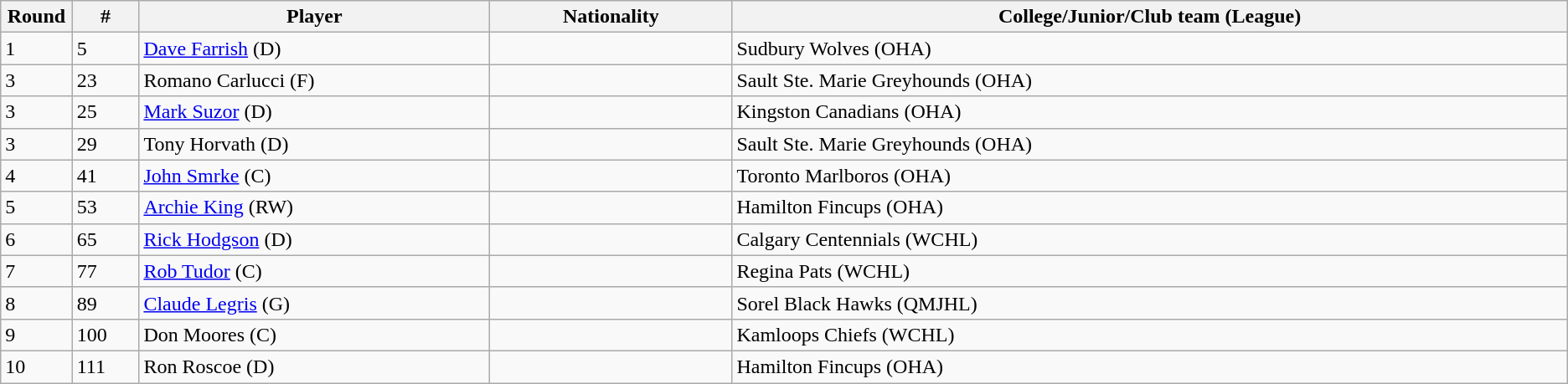<table class="wikitable">
<tr align="center">
<th bgcolor="#DDDDFF" width="4.0%">Round</th>
<th bgcolor="#DDDDFF" width="4.0%">#</th>
<th bgcolor="#DDDDFF" width="21.0%">Player</th>
<th bgcolor="#DDDDFF" width="14.5%">Nationality</th>
<th bgcolor="#DDDDFF" width="50.0%">College/Junior/Club team (League)</th>
</tr>
<tr>
<td>1</td>
<td>5</td>
<td><a href='#'>Dave Farrish</a> (D)</td>
<td></td>
<td>Sudbury Wolves (OHA)</td>
</tr>
<tr>
<td>3</td>
<td>23</td>
<td>Romano Carlucci (F)</td>
<td></td>
<td>Sault Ste. Marie Greyhounds (OHA)</td>
</tr>
<tr>
<td>3</td>
<td>25</td>
<td><a href='#'>Mark Suzor</a> (D)</td>
<td></td>
<td>Kingston Canadians (OHA)</td>
</tr>
<tr>
<td>3</td>
<td>29</td>
<td>Tony Horvath (D)</td>
<td></td>
<td>Sault Ste. Marie Greyhounds (OHA)</td>
</tr>
<tr>
<td>4</td>
<td>41</td>
<td><a href='#'>John Smrke</a> (C)</td>
<td></td>
<td>Toronto Marlboros (OHA)</td>
</tr>
<tr>
<td>5</td>
<td>53</td>
<td><a href='#'>Archie King</a> (RW)</td>
<td></td>
<td>Hamilton Fincups (OHA)</td>
</tr>
<tr>
<td>6</td>
<td>65</td>
<td><a href='#'>Rick Hodgson</a> (D)</td>
<td></td>
<td>Calgary Centennials (WCHL)</td>
</tr>
<tr>
<td>7</td>
<td>77</td>
<td><a href='#'>Rob Tudor</a> (C)</td>
<td></td>
<td>Regina Pats (WCHL)</td>
</tr>
<tr>
<td>8</td>
<td>89</td>
<td><a href='#'>Claude Legris</a> (G)</td>
<td></td>
<td>Sorel Black Hawks (QMJHL)</td>
</tr>
<tr>
<td>9</td>
<td>100</td>
<td>Don Moores (C)</td>
<td></td>
<td>Kamloops Chiefs (WCHL)</td>
</tr>
<tr>
<td>10</td>
<td>111</td>
<td>Ron Roscoe (D)</td>
<td></td>
<td>Hamilton Fincups (OHA)</td>
</tr>
</table>
